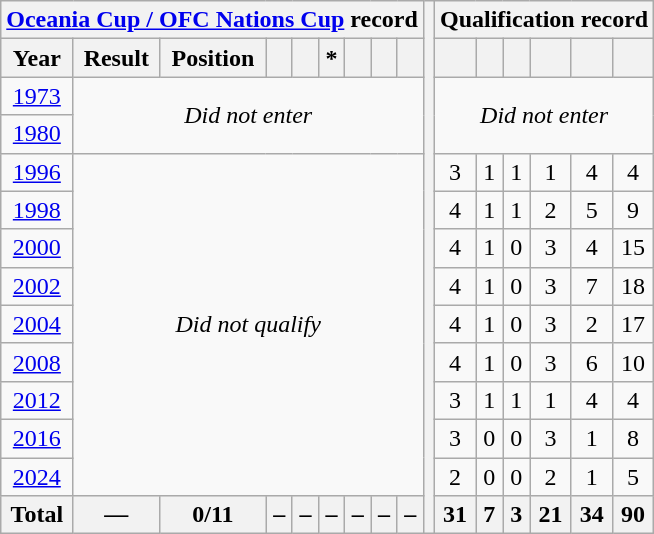<table class="wikitable" style="text-align: center;">
<tr>
<th colspan=9><a href='#'>Oceania Cup / OFC Nations Cup</a> record</th>
<th rowspan="26"></th>
<th colspan=6>Qualification record</th>
</tr>
<tr>
<th>Year</th>
<th>Result</th>
<th>Position</th>
<th></th>
<th></th>
<th>*</th>
<th></th>
<th></th>
<th></th>
<th></th>
<th></th>
<th></th>
<th></th>
<th></th>
<th></th>
</tr>
<tr>
<td> <a href='#'>1973</a></td>
<td colspan=8 rowspan=2><em>Did not enter</em></td>
<td colspan=6 rowspan=2><em>Did not enter</em></td>
</tr>
<tr>
<td> <a href='#'>1980</a></td>
</tr>
<tr>
<td> <a href='#'>1996</a></td>
<td colspan=8 rowspan=9><em>Did not qualify</em></td>
<td>3</td>
<td>1</td>
<td>1</td>
<td>1</td>
<td>4</td>
<td>4</td>
</tr>
<tr>
<td> <a href='#'>1998</a></td>
<td>4</td>
<td>1</td>
<td>1</td>
<td>2</td>
<td>5</td>
<td>9</td>
</tr>
<tr>
<td> <a href='#'>2000</a></td>
<td>4</td>
<td>1</td>
<td>0</td>
<td>3</td>
<td>4</td>
<td>15</td>
</tr>
<tr>
<td> <a href='#'>2002</a></td>
<td>4</td>
<td>1</td>
<td>0</td>
<td>3</td>
<td>7</td>
<td>18</td>
</tr>
<tr>
<td> <a href='#'>2004</a></td>
<td>4</td>
<td>1</td>
<td>0</td>
<td>3</td>
<td>2</td>
<td>17</td>
</tr>
<tr>
<td> <a href='#'>2008</a></td>
<td>4</td>
<td>1</td>
<td>0</td>
<td>3</td>
<td>6</td>
<td>10</td>
</tr>
<tr>
<td> <a href='#'>2012</a></td>
<td>3</td>
<td>1</td>
<td>1</td>
<td>1</td>
<td>4</td>
<td>4</td>
</tr>
<tr>
<td> <a href='#'>2016</a></td>
<td>3</td>
<td>0</td>
<td>0</td>
<td>3</td>
<td>1</td>
<td>8</td>
</tr>
<tr>
<td>  <a href='#'>2024</a></td>
<td>2</td>
<td>0</td>
<td>0</td>
<td>2</td>
<td>1</td>
<td>5</td>
</tr>
<tr>
<th>Total</th>
<th>—</th>
<th>0/11</th>
<th>–</th>
<th>–</th>
<th>–</th>
<th>–</th>
<th>–</th>
<th>–</th>
<th>31</th>
<th>7</th>
<th>3</th>
<th>21</th>
<th>34</th>
<th>90</th>
</tr>
</table>
